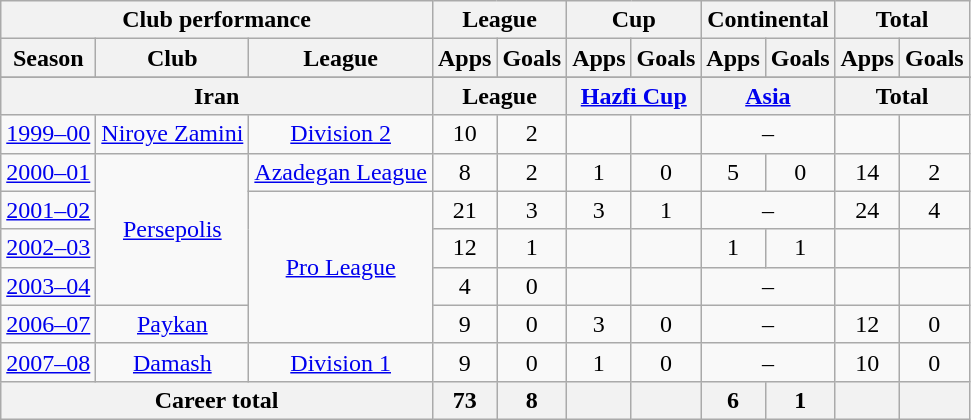<table class="wikitable" style="text-align:center">
<tr>
<th colspan=3>Club performance</th>
<th colspan=2>League</th>
<th colspan=2>Cup</th>
<th colspan=2>Continental</th>
<th colspan=2>Total</th>
</tr>
<tr>
<th>Season</th>
<th>Club</th>
<th>League</th>
<th>Apps</th>
<th>Goals</th>
<th>Apps</th>
<th>Goals</th>
<th>Apps</th>
<th>Goals</th>
<th>Apps</th>
<th>Goals</th>
</tr>
<tr>
</tr>
<tr>
<th colspan=3>Iran</th>
<th colspan=2>League</th>
<th colspan=2><a href='#'>Hazfi Cup</a></th>
<th colspan=2><a href='#'>Asia</a></th>
<th colspan=2>Total</th>
</tr>
<tr>
<td><a href='#'>1999–00</a></td>
<td><a href='#'>Niroye Zamini</a></td>
<td><a href='#'>Division 2</a></td>
<td>10</td>
<td>2</td>
<td></td>
<td></td>
<td colspan="2">–</td>
<td></td>
<td></td>
</tr>
<tr>
<td><a href='#'>2000–01</a></td>
<td rowspan="4"><a href='#'>Persepolis</a></td>
<td><a href='#'>Azadegan League</a></td>
<td>8</td>
<td>2</td>
<td>1</td>
<td>0</td>
<td>5</td>
<td>0</td>
<td>14</td>
<td>2</td>
</tr>
<tr>
<td><a href='#'>2001–02</a></td>
<td rowspan="4"><a href='#'>Pro League</a></td>
<td>21</td>
<td>3</td>
<td>3</td>
<td>1</td>
<td colspan="2">–</td>
<td>24</td>
<td>4</td>
</tr>
<tr>
<td><a href='#'>2002–03</a></td>
<td>12</td>
<td>1</td>
<td></td>
<td></td>
<td>1</td>
<td>1</td>
<td></td>
<td></td>
</tr>
<tr>
<td><a href='#'>2003–04</a></td>
<td>4</td>
<td>0</td>
<td></td>
<td></td>
<td colspan="2">–</td>
<td></td>
<td></td>
</tr>
<tr>
<td><a href='#'>2006–07</a></td>
<td><a href='#'>Paykan</a></td>
<td>9</td>
<td>0</td>
<td>3</td>
<td>0</td>
<td colspan="2">–</td>
<td>12</td>
<td>0</td>
</tr>
<tr>
<td><a href='#'>2007–08</a></td>
<td><a href='#'>Damash</a></td>
<td><a href='#'>Division 1</a></td>
<td>9</td>
<td>0</td>
<td>1</td>
<td>0</td>
<td colspan="2">–</td>
<td>10</td>
<td>0</td>
</tr>
<tr>
<th colspan=3>Career total</th>
<th>73</th>
<th>8</th>
<th></th>
<th></th>
<th>6</th>
<th>1</th>
<th></th>
<th></th>
</tr>
</table>
